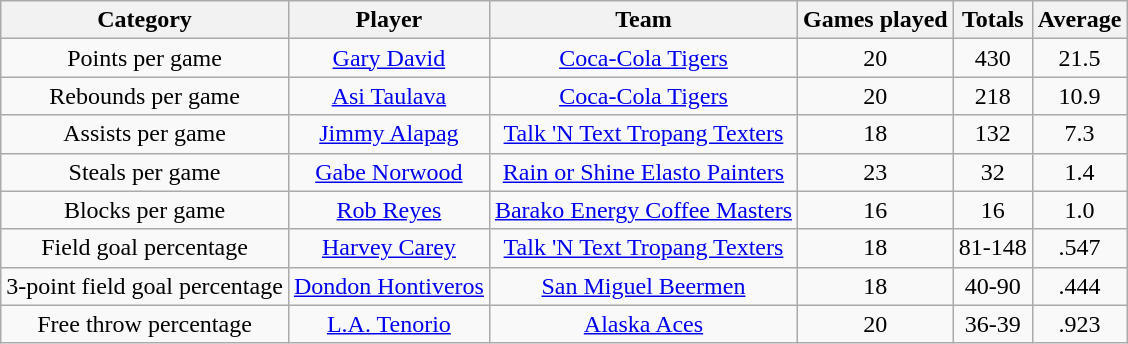<table class="wikitable" style="text-align:center">
<tr>
<th>Category</th>
<th>Player</th>
<th>Team</th>
<th>Games played</th>
<th>Totals</th>
<th>Average</th>
</tr>
<tr>
<td>Points per game</td>
<td><a href='#'>Gary David</a></td>
<td><a href='#'>Coca-Cola Tigers</a></td>
<td>20</td>
<td>430</td>
<td>21.5</td>
</tr>
<tr>
<td>Rebounds per game</td>
<td><a href='#'>Asi Taulava</a></td>
<td><a href='#'>Coca-Cola Tigers</a></td>
<td>20</td>
<td>218</td>
<td>10.9</td>
</tr>
<tr>
<td>Assists per game</td>
<td><a href='#'>Jimmy Alapag</a></td>
<td><a href='#'>Talk 'N Text Tropang Texters</a></td>
<td>18</td>
<td>132</td>
<td>7.3</td>
</tr>
<tr>
<td>Steals per game</td>
<td><a href='#'>Gabe Norwood</a></td>
<td><a href='#'>Rain or Shine Elasto Painters</a></td>
<td>23</td>
<td>32</td>
<td>1.4</td>
</tr>
<tr>
<td>Blocks per game</td>
<td><a href='#'>Rob Reyes</a></td>
<td><a href='#'>Barako Energy Coffee Masters</a></td>
<td>16</td>
<td>16</td>
<td>1.0</td>
</tr>
<tr>
<td>Field goal percentage</td>
<td><a href='#'>Harvey Carey</a></td>
<td><a href='#'>Talk 'N Text Tropang Texters</a></td>
<td>18</td>
<td>81-148</td>
<td>.547</td>
</tr>
<tr>
<td>3-point field goal percentage</td>
<td><a href='#'>Dondon Hontiveros</a></td>
<td><a href='#'>San Miguel Beermen</a></td>
<td>18</td>
<td>40-90</td>
<td>.444</td>
</tr>
<tr>
<td>Free throw percentage</td>
<td><a href='#'>L.A. Tenorio</a></td>
<td><a href='#'>Alaska Aces</a></td>
<td>20</td>
<td>36-39</td>
<td>.923</td>
</tr>
</table>
